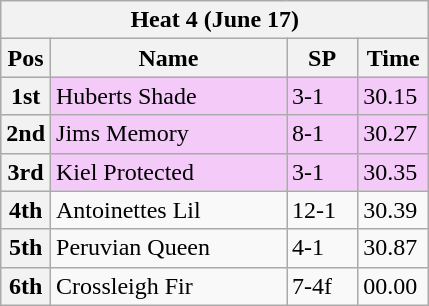<table class="wikitable">
<tr>
<th colspan="6">Heat 4 (June 17)</th>
</tr>
<tr>
<th width=20>Pos</th>
<th width=150>Name</th>
<th width=40>SP</th>
<th width=40>Time</th>
</tr>
<tr style="background: #f4caf9;">
<th>1st</th>
<td>Huberts Shade</td>
<td>3-1</td>
<td>30.15</td>
</tr>
<tr style="background: #f4caf9;">
<th>2nd</th>
<td>Jims Memory</td>
<td>8-1</td>
<td>30.27</td>
</tr>
<tr style="background: #f4caf9;">
<th>3rd</th>
<td>Kiel Protected</td>
<td>3-1</td>
<td>30.35</td>
</tr>
<tr>
<th>4th</th>
<td>Antoinettes Lil</td>
<td>12-1</td>
<td>30.39</td>
</tr>
<tr>
<th>5th</th>
<td>Peruvian Queen</td>
<td>4-1</td>
<td>30.87</td>
</tr>
<tr>
<th>6th</th>
<td>Crossleigh Fir</td>
<td>7-4f</td>
<td>00.00</td>
</tr>
</table>
